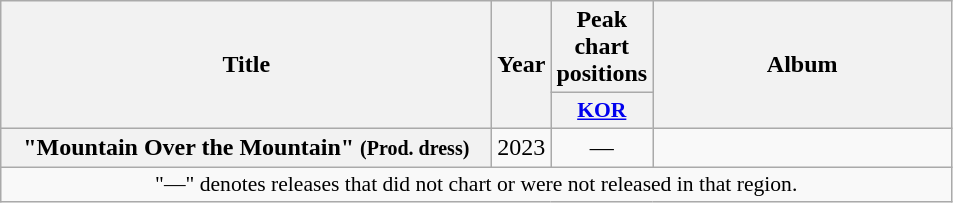<table class="wikitable plainrowheaders" style="text-align:center;">
<tr>
<th scope="col" rowspan="2" style="width:20em">Title</th>
<th scope="col" rowspan="2">Year</th>
<th scope="col" colspan="1">Peak chart positions</th>
<th scope="col" rowspan="2" style="width:12em">Album</th>
</tr>
<tr>
<th style="width:3em;font-size:90%"><a href='#'>KOR</a><br></th>
</tr>
<tr>
<th scope="row">"Mountain Over the Mountain" <small>(Prod. dress)</small> <br></th>
<td>2023</td>
<td>—</td>
<td></td>
</tr>
<tr>
<td colspan="4" style="font-size:90%">"—" denotes releases that did not chart or were not released in that region.</td>
</tr>
</table>
